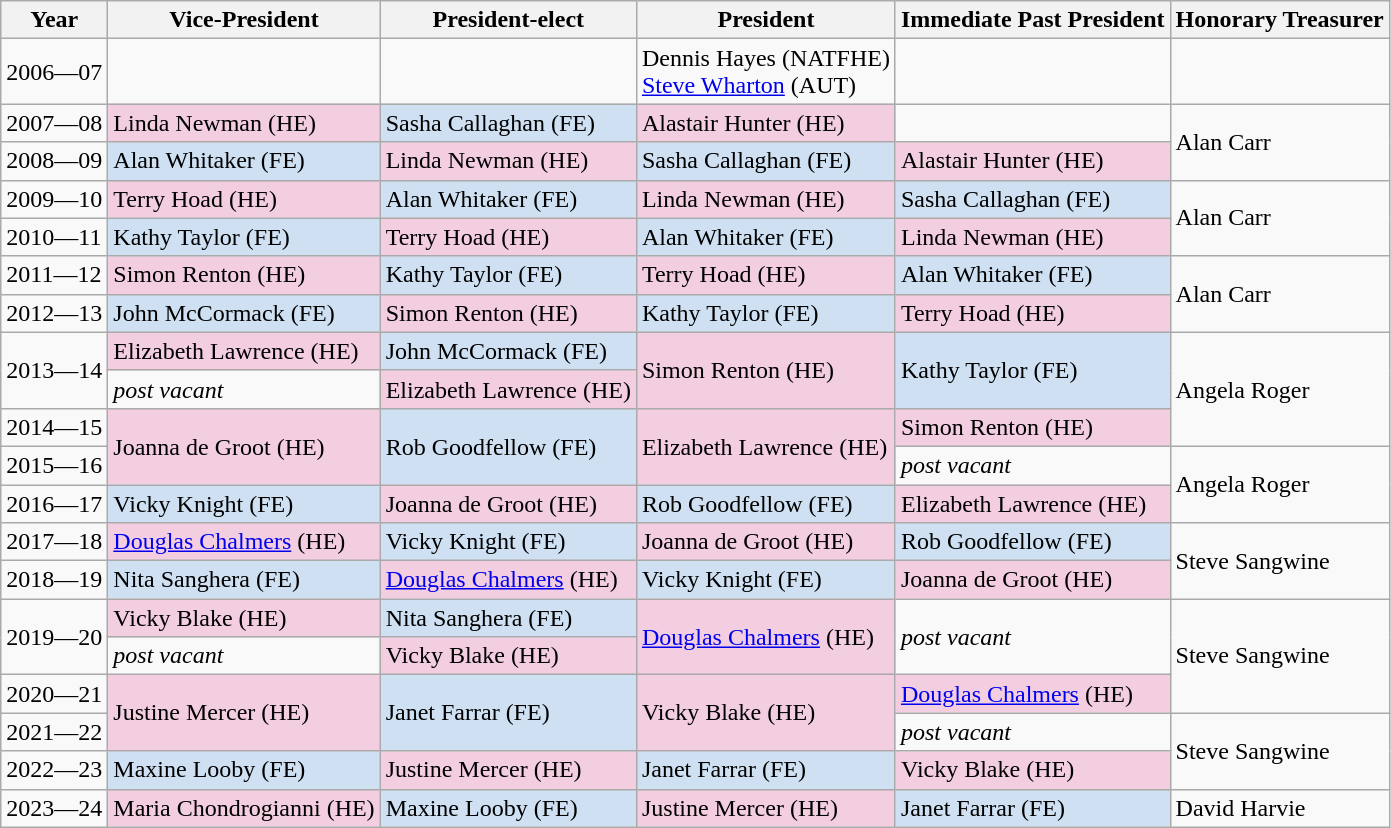<table class=wikitable>
<tr>
<th>Year</th>
<th>Vice-President</th>
<th>President-elect</th>
<th>President</th>
<th>Immediate Past President</th>
<th>Honorary Treasurer</th>
</tr>
<tr>
<td>2006—07</td>
<td></td>
<td></td>
<td>Dennis Hayes (NATFHE)<br><a href='#'>Steve Wharton</a> (AUT)</td>
<td></td>
<td></td>
</tr>
<tr>
<td>2007—08</td>
<td style="background: #f2cee0">Linda Newman (HE)</td>
<td style="background: #cee0f2">Sasha Callaghan (FE)</td>
<td style="background: #f2cee0">Alastair Hunter (HE)</td>
<td></td>
<td rowspan=2>Alan Carr</td>
</tr>
<tr>
<td>2008—09</td>
<td style="background: #cee0f2">Alan Whitaker (FE)</td>
<td style="background: #f2cee0">Linda Newman (HE)</td>
<td style="background: #cee0f2">Sasha Callaghan (FE)</td>
<td style="background: #f2cee0">Alastair Hunter (HE)</td>
</tr>
<tr>
<td>2009—10</td>
<td style="background: #f2cee0">Terry Hoad (HE)</td>
<td style="background: #cee0f2">Alan Whitaker (FE)</td>
<td style="background: #f2cee0">Linda Newman (HE)</td>
<td style="background: #cee0f2">Sasha Callaghan (FE)</td>
<td rowspan=2>Alan Carr</td>
</tr>
<tr>
<td>2010—11</td>
<td style="background: #cee0f2">Kathy Taylor (FE)</td>
<td style="background: #f2cee0">Terry Hoad (HE)</td>
<td style="background: #cee0f2">Alan Whitaker (FE)</td>
<td style="background: #f2cee0">Linda Newman (HE)</td>
</tr>
<tr>
<td>2011—12</td>
<td style="background: #f2cee0">Simon Renton (HE)</td>
<td style="background: #cee0f2">Kathy Taylor (FE)</td>
<td style="background: #f2cee0">Terry Hoad (HE)</td>
<td style="background: #cee0f2">Alan Whitaker (FE)</td>
<td rowspan=2>Alan Carr</td>
</tr>
<tr>
<td>2012—13</td>
<td style="background: #cee0f2">John McCormack (FE)</td>
<td style="background: #f2cee0">Simon Renton (HE)</td>
<td style="background: #cee0f2">Kathy Taylor (FE)</td>
<td style="background: #f2cee0">Terry Hoad (HE)</td>
</tr>
<tr>
<td rowspan=2>2013—14</td>
<td style="background: #f2cee0">Elizabeth Lawrence (HE)</td>
<td style="background: #cee0f2">John McCormack (FE)</td>
<td style="background: #f2cee0" rowspan=2>Simon Renton (HE)</td>
<td style="background: #cee0f2" rowspan=2>Kathy Taylor (FE)</td>
<td rowspan=3>Angela Roger</td>
</tr>
<tr>
<td><em>post vacant</em></td>
<td style="background: #f2cee0">Elizabeth Lawrence (HE)</td>
</tr>
<tr>
<td>2014—15</td>
<td style="background: #f2cee0" rowspan=2>Joanna de Groot (HE)</td>
<td style="background: #cee0f2" rowspan=2>Rob Goodfellow (FE)</td>
<td style="background: #f2cee0" rowspan=2>Elizabeth Lawrence (HE)</td>
<td style="background: #f2cee0">Simon Renton (HE)</td>
</tr>
<tr>
<td>2015—16</td>
<td><em>post vacant</em></td>
<td rowspan=2>Angela Roger</td>
</tr>
<tr>
<td>2016—17</td>
<td style="background: #cee0f2">Vicky Knight (FE)</td>
<td style="background: #f2cee0">Joanna de Groot (HE)</td>
<td style="background: #cee0f2">Rob Goodfellow (FE)</td>
<td style="background: #f2cee0">Elizabeth Lawrence (HE)</td>
</tr>
<tr>
<td>2017—18</td>
<td style="background: #f2cee0"><a href='#'>Douglas Chalmers</a> (HE)</td>
<td style="background: #cee0f2">Vicky Knight (FE)</td>
<td style="background: #f2cee0">Joanna de Groot (HE)</td>
<td style="background: #cee0f2">Rob Goodfellow (FE)</td>
<td rowspan=2>Steve Sangwine</td>
</tr>
<tr>
<td>2018—19</td>
<td style="background: #cee0f2">Nita Sanghera (FE)</td>
<td style="background: #f2cee0"><a href='#'>Douglas Chalmers</a> (HE)</td>
<td style="background: #cee0f2">Vicky Knight (FE)</td>
<td style="background: #f2cee0">Joanna de Groot (HE)</td>
</tr>
<tr>
<td rowspan=2>2019—20</td>
<td style="background: #f2cee0">Vicky Blake (HE)</td>
<td style="background: #cee0f2">Nita Sanghera (FE)</td>
<td style="background: #f2cee0" rowspan=2><a href='#'>Douglas Chalmers</a> (HE)</td>
<td rowspan=2><em>post vacant</em></td>
<td rowspan=3>Steve Sangwine</td>
</tr>
<tr>
<td><em>post vacant</em></td>
<td style="background: #f2cee0">Vicky Blake (HE)</td>
</tr>
<tr>
<td>2020—21</td>
<td style="background: #f2cee0" rowspan=2>Justine Mercer (HE)</td>
<td style="background: #cee0f2" rowspan=2>Janet Farrar (FE)</td>
<td style="background: #f2cee0" rowspan=2>Vicky Blake (HE)</td>
<td style="background: #f2cee0"><a href='#'>Douglas Chalmers</a> (HE)</td>
</tr>
<tr>
<td>2021—22 </td>
<td><em>post vacant</em></td>
<td rowspan=2>Steve Sangwine</td>
</tr>
<tr>
<td>2022—23</td>
<td style="background: #cee0f2">Maxine Looby (FE)</td>
<td style="background: #f2cee0">Justine Mercer (HE)</td>
<td style="background: #cee0f2">Janet Farrar (FE)</td>
<td style="background: #f2cee0">Vicky Blake (HE)</td>
</tr>
<tr>
<td>2023—24</td>
<td style="background: #f2cee0">Maria Chondrogianni (HE)</td>
<td style="background: #cee0f2">Maxine Looby (FE)</td>
<td style="background: #f2cee0">Justine Mercer (HE)</td>
<td style="background: #cee0f2">Janet Farrar (FE)</td>
<td>David Harvie</td>
</tr>
</table>
